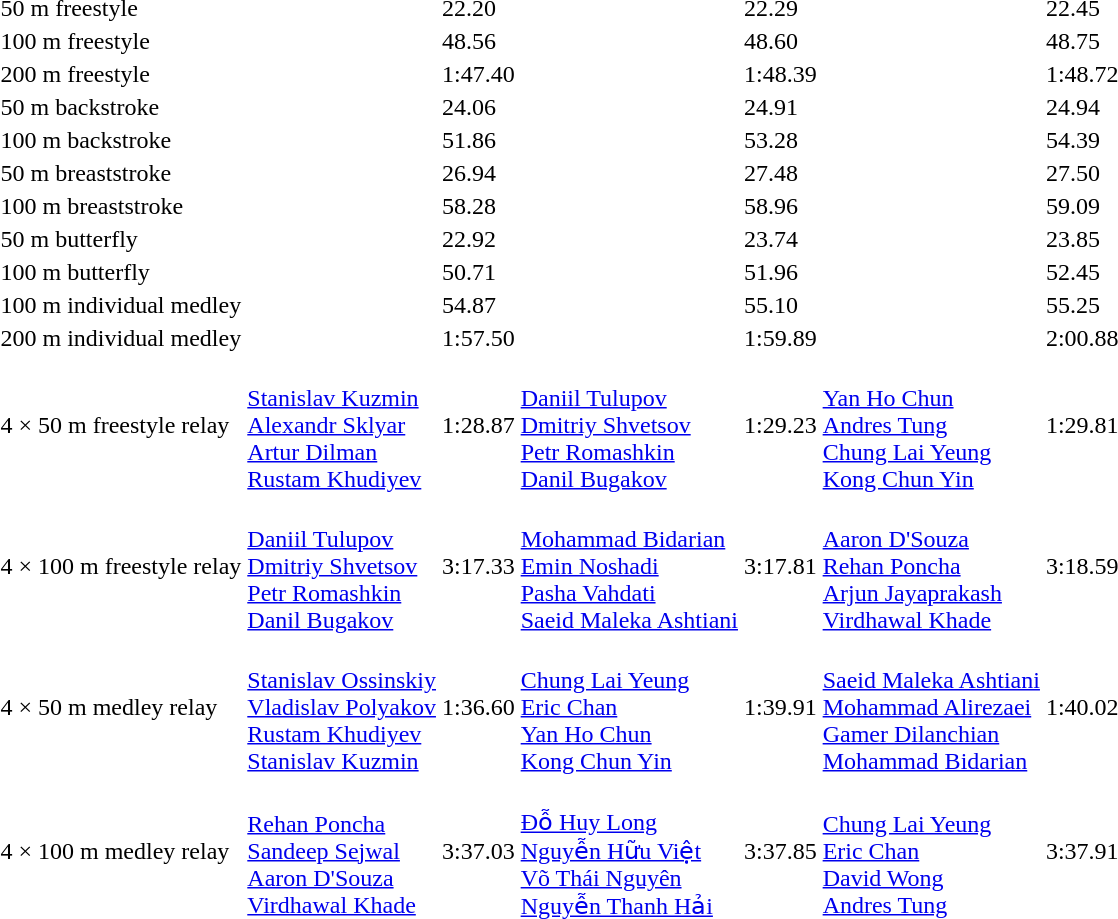<table>
<tr>
<td rowspan=2>50 m freestyle</td>
<td rowspan=2></td>
<td rowspan=2>22.20<br></td>
<td rowspan=2></td>
<td rowspan=2>22.29</td>
<td></td>
<td rowspan=2>22.45</td>
</tr>
<tr>
<td></td>
</tr>
<tr>
<td>100 m freestyle</td>
<td></td>
<td>48.56<br></td>
<td></td>
<td>48.60</td>
<td></td>
<td>48.75</td>
</tr>
<tr>
<td>200 m freestyle</td>
<td></td>
<td>1:47.40<br></td>
<td></td>
<td>1:48.39</td>
<td></td>
<td>1:48.72</td>
</tr>
<tr>
<td>50 m backstroke</td>
<td></td>
<td>24.06<br></td>
<td></td>
<td>24.91</td>
<td></td>
<td>24.94</td>
</tr>
<tr>
<td>100 m backstroke</td>
<td></td>
<td>51.86<br></td>
<td></td>
<td>53.28</td>
<td></td>
<td>54.39</td>
</tr>
<tr>
<td>50 m breaststroke</td>
<td></td>
<td>26.94<br></td>
<td></td>
<td>27.48</td>
<td></td>
<td>27.50</td>
</tr>
<tr>
<td>100 m breaststroke</td>
<td></td>
<td>58.28<br></td>
<td></td>
<td>58.96</td>
<td></td>
<td>59.09</td>
</tr>
<tr>
<td>50 m butterfly</td>
<td></td>
<td>22.92<br></td>
<td></td>
<td>23.74</td>
<td></td>
<td>23.85</td>
</tr>
<tr>
<td>100 m butterfly</td>
<td></td>
<td>50.71<br></td>
<td></td>
<td>51.96</td>
<td></td>
<td>52.45</td>
</tr>
<tr>
<td>100 m individual medley</td>
<td></td>
<td>54.87<br></td>
<td></td>
<td>55.10</td>
<td></td>
<td>55.25</td>
</tr>
<tr>
<td>200 m individual medley</td>
<td></td>
<td>1:57.50<br></td>
<td></td>
<td>1:59.89</td>
<td></td>
<td>2:00.88</td>
</tr>
<tr>
<td>4 × 50 m freestyle relay</td>
<td><br><a href='#'>Stanislav Kuzmin</a><br><a href='#'>Alexandr Sklyar</a><br><a href='#'>Artur Dilman</a><br><a href='#'>Rustam Khudiyev</a></td>
<td>1:28.87<br></td>
<td><br><a href='#'>Daniil Tulupov</a><br><a href='#'>Dmitriy Shvetsov</a><br><a href='#'>Petr Romashkin</a><br><a href='#'>Danil Bugakov</a></td>
<td>1:29.23</td>
<td><br><a href='#'>Yan Ho Chun</a><br><a href='#'>Andres Tung</a><br><a href='#'>Chung Lai Yeung</a><br><a href='#'>Kong Chun Yin</a></td>
<td>1:29.81</td>
</tr>
<tr>
<td>4 × 100 m freestyle relay</td>
<td><br><a href='#'>Daniil Tulupov</a><br><a href='#'>Dmitriy Shvetsov</a><br><a href='#'>Petr Romashkin</a><br><a href='#'>Danil Bugakov</a></td>
<td>3:17.33<br></td>
<td><br><a href='#'>Mohammad Bidarian</a><br><a href='#'>Emin Noshadi</a><br><a href='#'>Pasha Vahdati</a><br><a href='#'>Saeid Maleka Ashtiani</a></td>
<td>3:17.81</td>
<td><br><a href='#'>Aaron D'Souza</a><br><a href='#'>Rehan Poncha</a><br><a href='#'>Arjun Jayaprakash</a><br><a href='#'>Virdhawal Khade</a></td>
<td>3:18.59</td>
</tr>
<tr>
<td>4 × 50 m medley relay</td>
<td><br><a href='#'>Stanislav Ossinskiy</a><br><a href='#'>Vladislav Polyakov</a><br><a href='#'>Rustam Khudiyev</a><br><a href='#'>Stanislav Kuzmin</a></td>
<td>1:36.60<br></td>
<td><br><a href='#'>Chung Lai Yeung</a><br><a href='#'>Eric Chan</a><br><a href='#'>Yan Ho Chun</a><br><a href='#'>Kong Chun Yin</a></td>
<td>1:39.91</td>
<td><br><a href='#'>Saeid Maleka Ashtiani</a><br><a href='#'>Mohammad Alirezaei</a><br><a href='#'>Gamer Dilanchian</a><br><a href='#'>Mohammad Bidarian</a></td>
<td>1:40.02</td>
</tr>
<tr>
<td>4 × 100 m medley relay</td>
<td><br><a href='#'>Rehan Poncha</a><br><a href='#'>Sandeep Sejwal</a><br><a href='#'>Aaron D'Souza</a><br><a href='#'>Virdhawal Khade</a></td>
<td>3:37.03<br></td>
<td><br><a href='#'>Đỗ Huy Long</a><br><a href='#'>Nguyễn Hữu Việt</a><br><a href='#'>Võ Thái Nguyên</a><br><a href='#'>Nguyễn Thanh Hải</a></td>
<td>3:37.85</td>
<td><br><a href='#'>Chung Lai Yeung</a><br><a href='#'>Eric Chan</a><br><a href='#'>David Wong</a><br><a href='#'>Andres Tung</a></td>
<td>3:37.91</td>
</tr>
</table>
